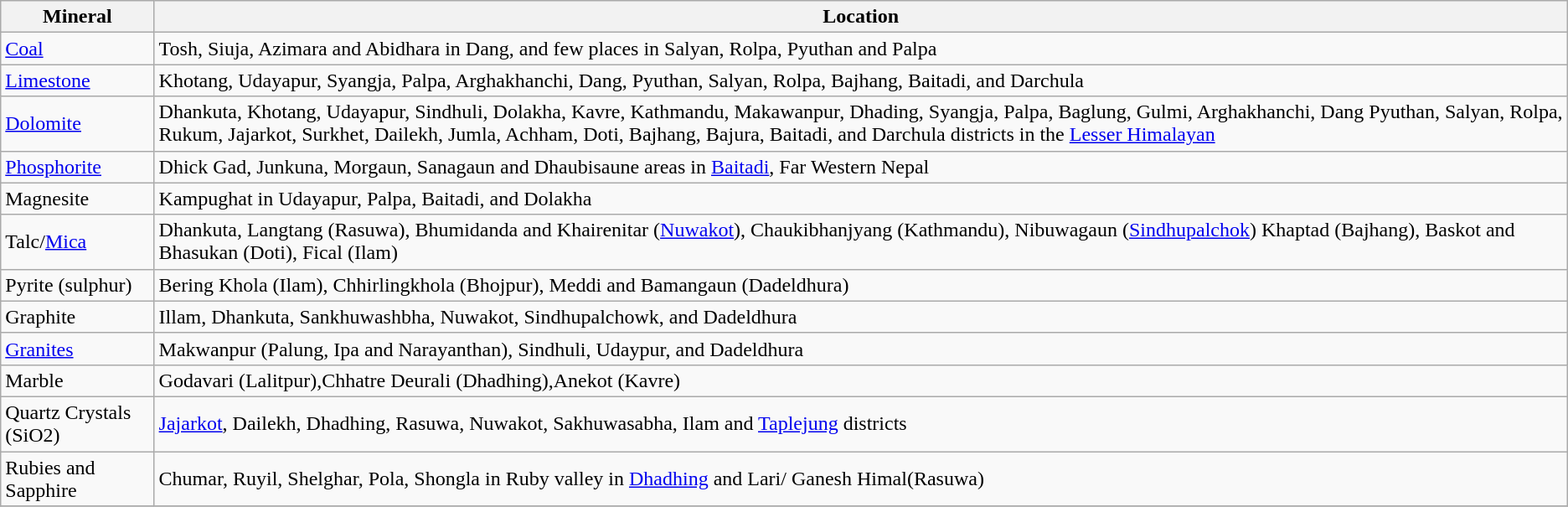<table class="wikitable sortable">
<tr>
<th>Mineral</th>
<th>Location</th>
</tr>
<tr>
<td><a href='#'>Coal</a></td>
<td>Tosh, Siuja, Azimara and Abidhara in Dang, and few places in Salyan, Rolpa, Pyuthan and Palpa</td>
</tr>
<tr>
<td><a href='#'>Limestone</a></td>
<td>Khotang, Udayapur, Syangja, Palpa, Arghakhanchi, Dang, Pyuthan, Salyan, Rolpa, Bajhang, Baitadi, and Darchula</td>
</tr>
<tr>
<td><a href='#'>Dolomite</a></td>
<td>Dhankuta, Khotang, Udayapur,  Sindhuli,  Dolakha,  Kavre,  Kathmandu,  Makawanpur,  Dhading,  Syangja, Palpa, Baglung, Gulmi, Arghakhanchi, Dang Pyuthan, Salyan, Rolpa, Rukum, Jajarkot, Surkhet, Dailekh, Jumla, Achham, Doti, Bajhang, Bajura, Baitadi, and Darchula districts in the <a href='#'>Lesser Himalayan</a></td>
</tr>
<tr>
<td><a href='#'>Phosphorite</a></td>
<td>Dhick Gad, Junkuna, Morgaun, Sanagaun and Dhaubisaune areas in <a href='#'>Baitadi</a>, Far Western Nepal</td>
</tr>
<tr>
<td>Magnesite</td>
<td>Kampughat in Udayapur, Palpa, Baitadi, and Dolakha</td>
</tr>
<tr>
<td>Talc/<a href='#'>Mica</a></td>
<td>Dhankuta, Langtang  (Rasuwa),  Bhumidanda  and  Khairenitar (<a href='#'>Nuwakot</a>),  Chaukibhanjyang  (Kathmandu),  Nibuwagaun  (<a href='#'>Sindhupalchok</a>)  Khaptad (Bajhang), Baskot and Bhasukan (Doti), Fical (Ilam)</td>
</tr>
<tr>
<td>Pyrite (sulphur)</td>
<td>Bering  Khola  (Ilam),  Chhirlingkhola (Bhojpur), Meddi and Bamangaun (Dadeldhura)</td>
</tr>
<tr>
<td>Graphite</td>
<td>Illam,  Dhankuta,  Sankhuwashbha,  Nuwakot,  Sindhupalchowk, and Dadeldhura</td>
</tr>
<tr>
<td><a href='#'>Granites</a></td>
<td>Makwanpur (Palung, Ipa and Narayanthan), Sindhuli, Udaypur, and Dadeldhura</td>
</tr>
<tr>
<td>Marble</td>
<td>Godavari (Lalitpur),Chhatre Deurali (Dhadhing),Anekot (Kavre)</td>
</tr>
<tr>
<td>Quartz Crystals (SiO2)</td>
<td><a href='#'>Jajarkot</a>, Dailekh, Dhadhing, Rasuwa, Nuwakot, Sakhuwasabha, Ilam and <a href='#'>Taplejung</a> districts</td>
</tr>
<tr>
<td>Rubies and Sapphire</td>
<td>Chumar, Ruyil, Shelghar, Pola, Shongla in Ruby valley in <a href='#'>Dhadhing</a>  and Lari/ Ganesh Himal(Rasuwa)</td>
</tr>
<tr>
</tr>
</table>
